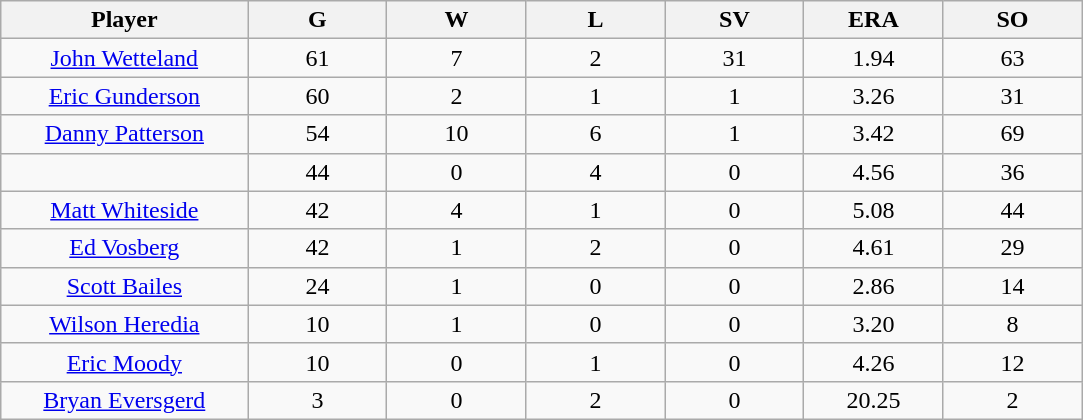<table class="wikitable sortable">
<tr>
<th bgcolor="#DDDDFF" width="16%">Player</th>
<th bgcolor="#DDDDFF" width="9%">G</th>
<th bgcolor="#DDDDFF" width="9%">W</th>
<th bgcolor="#DDDDFF" width="9%">L</th>
<th bgcolor="#DDDDFF" width="9%">SV</th>
<th bgcolor="#DDDDFF" width="9%">ERA</th>
<th bgcolor="#DDDDFF" width="9%">SO</th>
</tr>
<tr align="center">
<td><a href='#'>John Wetteland</a></td>
<td>61</td>
<td>7</td>
<td>2</td>
<td>31</td>
<td>1.94</td>
<td>63</td>
</tr>
<tr align=center>
<td><a href='#'>Eric Gunderson</a></td>
<td>60</td>
<td>2</td>
<td>1</td>
<td>1</td>
<td>3.26</td>
<td>31</td>
</tr>
<tr align=center>
<td><a href='#'>Danny Patterson</a></td>
<td>54</td>
<td>10</td>
<td>6</td>
<td>1</td>
<td>3.42</td>
<td>69</td>
</tr>
<tr align=center>
<td></td>
<td>44</td>
<td>0</td>
<td>4</td>
<td>0</td>
<td>4.56</td>
<td>36</td>
</tr>
<tr align="center">
<td><a href='#'>Matt Whiteside</a></td>
<td>42</td>
<td>4</td>
<td>1</td>
<td>0</td>
<td>5.08</td>
<td>44</td>
</tr>
<tr align=center>
<td><a href='#'>Ed Vosberg</a></td>
<td>42</td>
<td>1</td>
<td>2</td>
<td>0</td>
<td>4.61</td>
<td>29</td>
</tr>
<tr align=center>
<td><a href='#'>Scott Bailes</a></td>
<td>24</td>
<td>1</td>
<td>0</td>
<td>0</td>
<td>2.86</td>
<td>14</td>
</tr>
<tr align=center>
<td><a href='#'>Wilson Heredia</a></td>
<td>10</td>
<td>1</td>
<td>0</td>
<td>0</td>
<td>3.20</td>
<td>8</td>
</tr>
<tr align=center>
<td><a href='#'>Eric Moody</a></td>
<td>10</td>
<td>0</td>
<td>1</td>
<td>0</td>
<td>4.26</td>
<td>12</td>
</tr>
<tr align=center>
<td><a href='#'>Bryan Eversgerd</a></td>
<td>3</td>
<td>0</td>
<td>2</td>
<td>0</td>
<td>20.25</td>
<td>2</td>
</tr>
</table>
